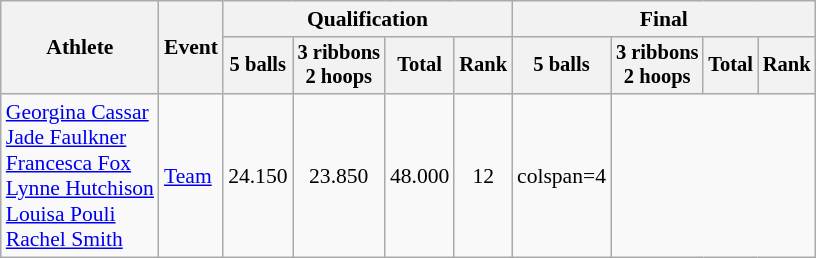<table class="wikitable" style="font-size:90%">
<tr>
<th rowspan="2">Athlete</th>
<th rowspan="2">Event</th>
<th colspan="4">Qualification</th>
<th colspan="4">Final</th>
</tr>
<tr style="font-size:95%">
<th>5 balls</th>
<th>3 ribbons<br>2 hoops</th>
<th>Total</th>
<th>Rank</th>
<th>5 balls</th>
<th>3 ribbons<br>2 hoops</th>
<th>Total</th>
<th>Rank</th>
</tr>
<tr align=center>
<td align=left><a href='#'>Georgina Cassar</a> <br><a href='#'>Jade Faulkner</a><br><a href='#'>Francesca Fox</a><br><a href='#'>Lynne Hutchison</a> <br><a href='#'>Louisa Pouli</a> <br><a href='#'>Rachel Smith</a></td>
<td align=left><a href='#'>Team</a></td>
<td>24.150</td>
<td>23.850</td>
<td>48.000</td>
<td>12</td>
<td>colspan=4 </td>
</tr>
</table>
